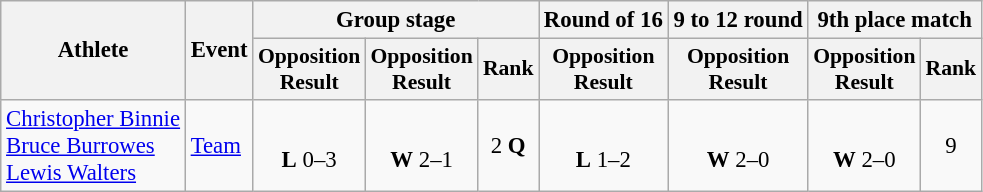<table class="wikitable" style="font-size:95%">
<tr>
<th rowspan=2>Athlete</th>
<th rowspan=2>Event</th>
<th colspan=3>Group stage</th>
<th>Round of 16</th>
<th>9 to 12 round</th>
<th colspan=2>9th place match</th>
</tr>
<tr style="font-size:95%">
<th>Opposition<br>Result</th>
<th>Opposition<br>Result</th>
<th>Rank</th>
<th>Opposition<br>Result</th>
<th>Opposition<br>Result</th>
<th>Opposition<br>Result</th>
<th>Rank</th>
</tr>
<tr align=center>
<td align=left><a href='#'>Christopher Binnie</a><br><a href='#'>Bruce Burrowes</a><br><a href='#'>Lewis Walters</a></td>
<td align=left><a href='#'>Team</a></td>
<td><br><strong>L</strong> 0–3</td>
<td><br><strong>W</strong> 2–1</td>
<td>2 <strong>Q</strong></td>
<td><br><strong>L</strong> 1–2</td>
<td><br><strong>W</strong> 2–0</td>
<td><br><strong>W</strong> 2–0</td>
<td>9</td>
</tr>
</table>
